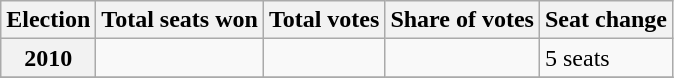<table class="wikitable">
<tr>
<th>Election</th>
<th>Total seats won</th>
<th>Total votes</th>
<th>Share of votes</th>
<th>Seat change</th>
</tr>
<tr>
<th>2010</th>
<td></td>
<td></td>
<td></td>
<td>5 seats</td>
</tr>
<tr>
</tr>
</table>
